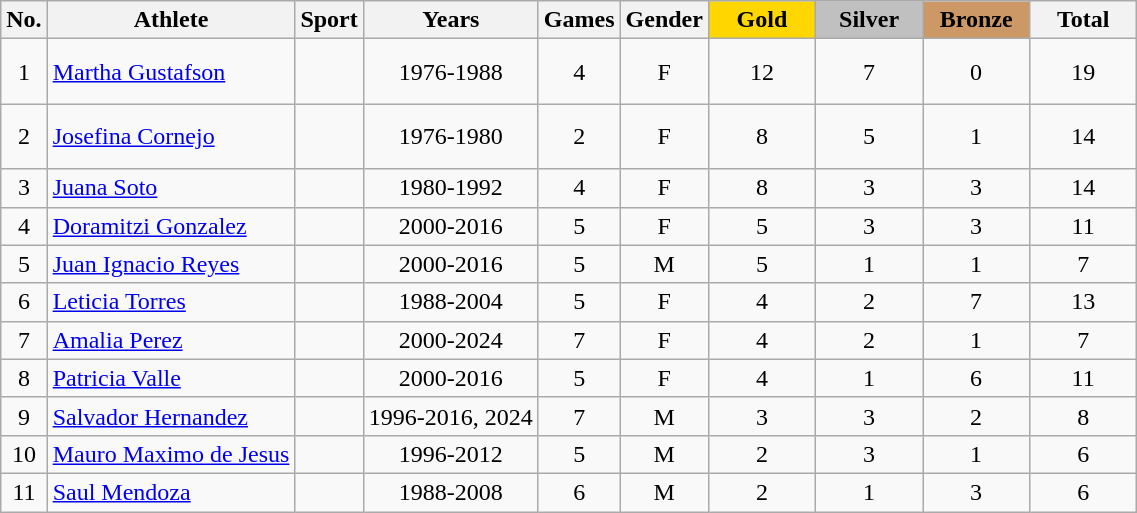<table class="wikitable sortable">
<tr>
<th>No.</th>
<th>Athlete</th>
<th>Sport</th>
<th>Years</th>
<th>Games</th>
<th>Gender</th>
<th style="background:gold; width:4.0em; font-weight:bold;">Gold</th>
<th style="background:silver; width:4.0em; font-weight:bold;">Silver</th>
<th style="background:#c96; width:4.0em; font-weight:bold;">Bronze</th>
<th style="width:4.0em;">Total</th>
</tr>
<tr align=center>
<td>1</td>
<td align=left><a href='#'>Martha Gustafson</a></td>
<td align=left><br><br></td>
<td>1976-1988</td>
<td>4</td>
<td>F</td>
<td>12</td>
<td>7</td>
<td>0</td>
<td>19</td>
</tr>
<tr align=center>
<td>2</td>
<td align=left><a href='#'>Josefina Cornejo</a></td>
<td align=left><br><br></td>
<td>1976-1980</td>
<td>2</td>
<td>F</td>
<td>8</td>
<td>5</td>
<td>1</td>
<td>14</td>
</tr>
<tr align=center>
<td>3</td>
<td align=left><a href='#'>Juana Soto</a></td>
<td align=left></td>
<td>1980-1992</td>
<td>4</td>
<td>F</td>
<td>8</td>
<td>3</td>
<td>3</td>
<td>14</td>
</tr>
<tr align=center>
<td>4</td>
<td align=left><a href='#'>Doramitzi Gonzalez</a></td>
<td align=left></td>
<td>2000-2016</td>
<td>5</td>
<td>F</td>
<td>5</td>
<td>3</td>
<td>3</td>
<td>11</td>
</tr>
<tr align=center>
<td>5</td>
<td align=left><a href='#'>Juan Ignacio Reyes</a></td>
<td align=left></td>
<td>2000-2016</td>
<td>5</td>
<td>M</td>
<td>5</td>
<td>1</td>
<td>1</td>
<td>7</td>
</tr>
<tr align=center>
<td>6</td>
<td align=left><a href='#'>Leticia Torres</a></td>
<td align=left></td>
<td>1988-2004</td>
<td>5</td>
<td>F</td>
<td>4</td>
<td>2</td>
<td>7</td>
<td>13</td>
</tr>
<tr align=center>
<td>7</td>
<td align=left><a href='#'>Amalia Perez</a></td>
<td align=left></td>
<td>2000-2024</td>
<td>7</td>
<td>F</td>
<td>4</td>
<td>2</td>
<td>1</td>
<td>7</td>
</tr>
<tr align=center>
<td>8</td>
<td align=left><a href='#'>Patricia Valle</a></td>
<td align=left></td>
<td>2000-2016</td>
<td>5</td>
<td>F</td>
<td>4</td>
<td>1</td>
<td>6</td>
<td>11</td>
</tr>
<tr align=center>
<td>9</td>
<td align=left><a href='#'>Salvador Hernandez</a></td>
<td align=left></td>
<td>1996-2016, 2024</td>
<td>7</td>
<td>M</td>
<td>3</td>
<td>3</td>
<td>2</td>
<td>8</td>
</tr>
<tr align=center>
<td>10</td>
<td align=left><a href='#'>Mauro Maximo de Jesus</a></td>
<td align=left></td>
<td>1996-2012</td>
<td>5</td>
<td>M</td>
<td>2</td>
<td>3</td>
<td>1</td>
<td>6</td>
</tr>
<tr align=center>
<td>11</td>
<td align=left><a href='#'>Saul Mendoza</a></td>
<td align=left></td>
<td>1988-2008</td>
<td>6</td>
<td>M</td>
<td>2</td>
<td>1</td>
<td>3</td>
<td>6</td>
</tr>
</table>
